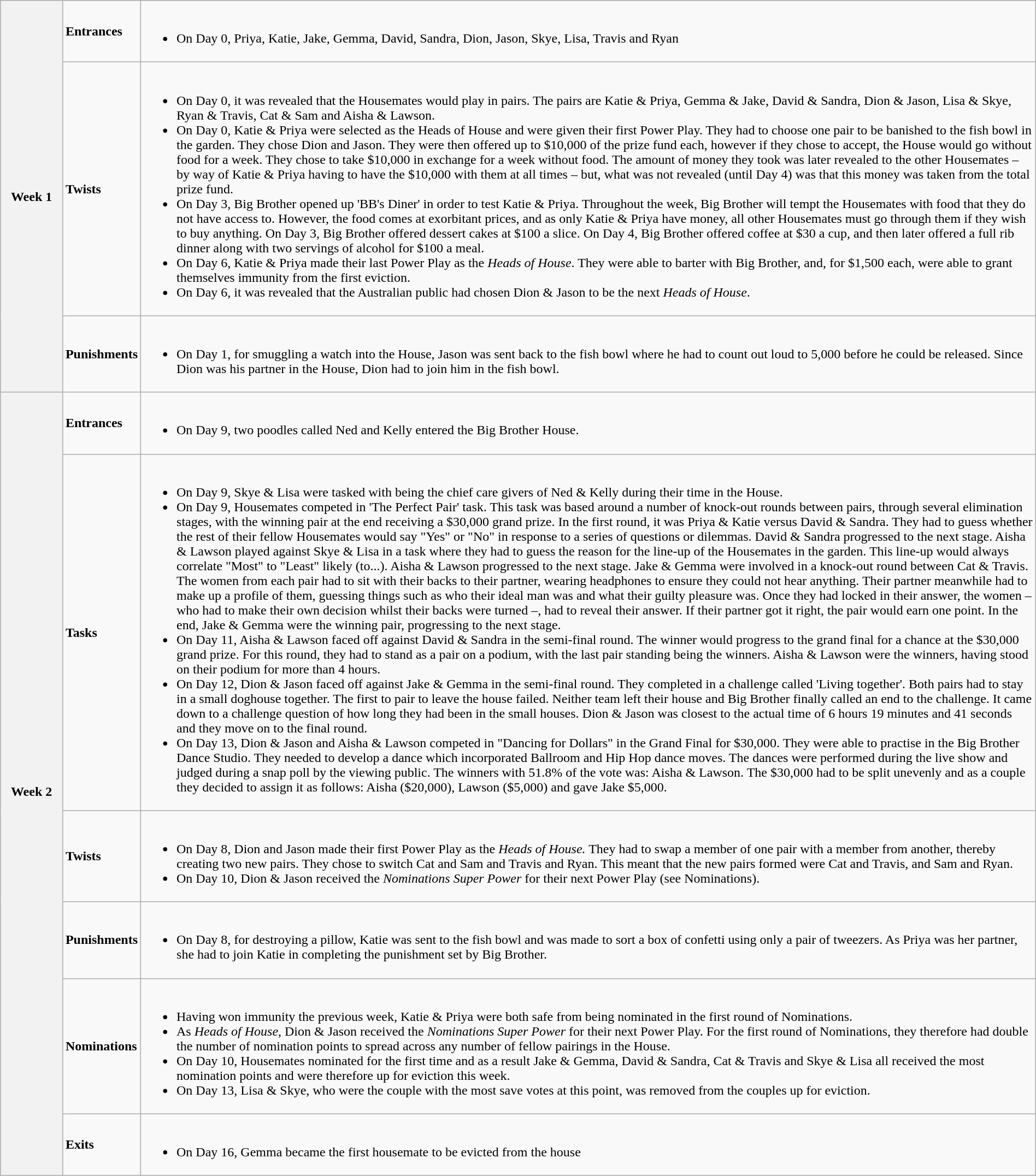<table class="wikitable" style="width:100% margin-left: auto; margin-right: auto;">
<tr>
<th rowspan=3 style="width: 6%;"><strong>Week 1</strong></th>
<td><strong>Entrances</strong></td>
<td><br><ul><li>On Day 0, Priya, Katie, Jake, Gemma, David, Sandra, Dion, Jason, Skye, Lisa, Travis and Ryan</li></ul></td>
</tr>
<tr>
<td><strong>Twists</strong></td>
<td><br><ul><li>On Day 0, it was revealed that the Housemates would play in pairs. The pairs are Katie & Priya, Gemma & Jake, David & Sandra, Dion & Jason, Lisa & Skye, Ryan & Travis, Cat & Sam and Aisha & Lawson.</li><li>On Day 0, Katie & Priya were selected as the Heads of House and were given their first Power Play. They had to choose one pair to be banished to the fish bowl in the garden. They chose Dion and Jason. They were then offered up to $10,000 of the prize fund each, however if they chose to accept, the House would go without food for a week. They chose to take $10,000 in exchange for a week without food. The amount of money they took was later revealed to the other Housemates – by way of Katie & Priya having to have the $10,000 with them at all times – but, what was not revealed (until Day 4) was that this money was taken from the total prize fund.</li><li>On Day 3, Big Brother opened up 'BB's Diner' in order to test Katie & Priya. Throughout the week, Big Brother will tempt the Housemates with food that they do not have access to. However, the food comes at exorbitant prices, and as only Katie & Priya have money, all other Housemates must go through them if they wish to buy anything. On Day 3, Big Brother offered dessert cakes at $100 a slice. On Day 4, Big Brother offered coffee at $30 a cup, and then later offered a full rib dinner along with two servings of alcohol for $100 a meal.</li><li>On Day 6, Katie & Priya made their last Power Play as the <em>Heads of House</em>. They were able to barter with Big Brother, and, for $1,500 each, were able to grant themselves immunity from the first eviction.</li><li>On Day 6, it was revealed that the Australian public had chosen Dion & Jason to be the next <em>Heads of House</em>.</li></ul></td>
</tr>
<tr>
<td><strong>Punishments</strong></td>
<td><br><ul><li>On Day 1, for smuggling a watch into the House, Jason was sent back to the fish bowl where he had to count out loud to 5,000 before he could be released. Since Dion was his partner in the House, Dion had to join him in the fish bowl.</li></ul></td>
</tr>
<tr>
<th rowspan=7 style="width: 6%;"><br><strong>Week 2</strong></th>
<td><strong>Entrances</strong></td>
<td><br><ul><li>On Day 9, two poodles called Ned and Kelly entered the Big Brother House.</li></ul></td>
</tr>
<tr>
<td><strong>Tasks</strong></td>
<td><br><ul><li>On Day 9, Skye & Lisa were tasked with being the chief care givers of Ned & Kelly during their time in the House.</li><li>On Day 9, Housemates competed in 'The Perfect Pair' task. This task was based around a number of knock-out rounds between pairs, through several elimination stages, with the winning pair at the end receiving a $30,000 grand prize. In the first round, it was Priya & Katie versus David & Sandra. They had to guess whether the rest of their fellow Housemates would say "Yes" or "No" in response to a series of questions or dilemmas. David & Sandra progressed to the next stage. Aisha & Lawson played against Skye & Lisa in a task where they had to guess the reason for the line-up of the Housemates in the garden. This line-up would always correlate "Most" to "Least" likely (to...). Aisha & Lawson progressed to the next stage. Jake & Gemma were involved in a knock-out round between Cat & Travis. The women from each pair had to sit with their backs to their partner, wearing headphones to ensure they could not hear anything. Their partner meanwhile had to make up a profile of them, guessing things such as who their ideal man was and what their guilty pleasure was. Once they had locked in their answer, the women – who had to make their own decision whilst their backs were turned –, had to reveal their answer. If their partner got it right, the pair would earn one point. In the end, Jake & Gemma were the winning pair, progressing to the next stage.</li><li>On Day 11, Aisha & Lawson faced off against David & Sandra in the semi-final round. The winner would progress to the grand final for a chance at the $30,000 grand prize. For this round, they had to stand as a pair on a podium, with the last pair standing being the winners. Aisha & Lawson were the winners, having stood on their podium for more than 4 hours.</li><li>On Day 12, Dion & Jason  faced off against Jake & Gemma in the semi-final round.  They completed in a challenge called 'Living together'.  Both pairs had to stay in a small doghouse together.  The first to pair to leave the house failed.  Neither team left their house and Big Brother finally called an end to the challenge.  It came down to a challenge question of how long they had been in the small houses.  Dion & Jason was closest to the actual time of 6 hours 19 minutes and 41 seconds and they move on to the final round.</li><li>On Day 13, Dion & Jason and Aisha & Lawson competed in "Dancing for Dollars" in the Grand Final for $30,000.  They were able to practise in the Big Brother Dance Studio.  They needed to develop a dance which incorporated Ballroom and Hip Hop dance moves.  The dances were performed during the live show and judged during a snap poll by the viewing public.   The winners with 51.8% of the vote was: Aisha & Lawson.  The $30,000 had to be split unevenly and as a couple they decided to assign it as follows:  Aisha ($20,000), Lawson ($5,000) and gave Jake $5,000.</li></ul></td>
</tr>
<tr>
<td><strong>Twists</strong></td>
<td><br><ul><li>On Day 8, Dion and Jason made their first Power Play as the <em>Heads of House.</em> They had to swap a member of one pair with a member from another, thereby creating two new pairs. They chose to switch Cat and Sam and Travis and Ryan. This meant that the new pairs formed were Cat and Travis, and Sam and Ryan.</li><li>On Day 10, Dion & Jason received the <em>Nominations Super Power</em> for their next Power Play (see Nominations).</li></ul></td>
</tr>
<tr>
<td><strong>Punishments</strong></td>
<td><br><ul><li>On Day 8, for destroying a pillow, Katie was sent to the fish bowl and was made to sort a box of confetti using only a pair of tweezers. As Priya was her partner, she had to join Katie in completing the punishment set by Big Brother.</li></ul></td>
</tr>
<tr>
<td><strong>Nominations</strong></td>
<td><br><ul><li>Having won immunity the previous week, Katie & Priya were both safe from being nominated in the first round of Nominations.</li><li>As <em>Heads of House</em>, Dion & Jason received the <em>Nominations Super Power</em> for their next  Power Play. For the first round of Nominations, they therefore had double the number of nomination points to spread across any number of fellow pairings in the House.</li><li>On Day 10, Housemates nominated for the first time and as a result Jake & Gemma, David & Sandra, Cat & Travis and Skye & Lisa all received the most nomination points and were therefore up for eviction this week.</li><li>On Day 13, Lisa & Skye, who were the couple with the most save votes at this point, was removed from the couples up for eviction.</li></ul></td>
</tr>
<tr>
<td><strong>Exits</strong></td>
<td><br><ul><li>On Day 16, Gemma became the first housemate to be evicted from the house</li></ul></td>
</tr>
</table>
